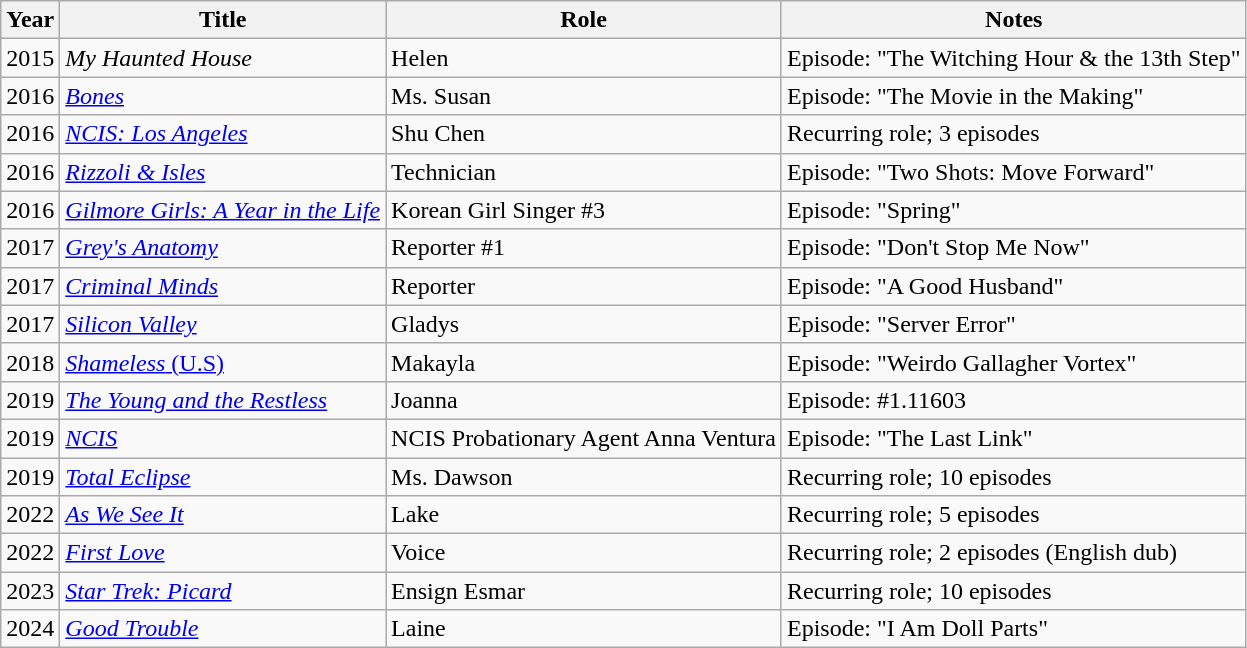<table class="wikitable sortable">
<tr>
<th>Year</th>
<th>Title</th>
<th>Role</th>
<th class="unsortable">Notes</th>
</tr>
<tr>
<td>2015</td>
<td><em>My Haunted House</em></td>
<td>Helen</td>
<td>Episode: "The Witching Hour & the 13th Step"</td>
</tr>
<tr>
<td>2016</td>
<td><em><a href='#'>Bones</a></em></td>
<td>Ms. Susan</td>
<td>Episode: "The Movie in the Making"</td>
</tr>
<tr>
<td>2016</td>
<td><em><a href='#'>NCIS: Los Angeles</a></em></td>
<td>Shu Chen</td>
<td>Recurring role; 3 episodes</td>
</tr>
<tr>
<td>2016</td>
<td><em><a href='#'>Rizzoli & Isles</a></em></td>
<td>Technician</td>
<td>Episode: "Two Shots: Move Forward"</td>
</tr>
<tr>
<td>2016</td>
<td><em><a href='#'>Gilmore Girls: A Year in the Life</a></em></td>
<td>Korean Girl Singer #3</td>
<td>Episode: "Spring"</td>
</tr>
<tr>
<td>2017</td>
<td><em><a href='#'>Grey's Anatomy</a></em></td>
<td>Reporter #1</td>
<td>Episode: "Don't Stop Me Now"</td>
</tr>
<tr>
<td>2017</td>
<td><em><a href='#'>Criminal Minds</a></em></td>
<td>Reporter</td>
<td>Episode: "A Good Husband"</td>
</tr>
<tr>
<td>2017</td>
<td><em><a href='#'>Silicon Valley</a></em></td>
<td>Gladys</td>
<td>Episode: "Server Error"</td>
</tr>
<tr>
<td>2018</td>
<td><a href='#'><em>Shameless</em> (U.S)</a></td>
<td>Makayla</td>
<td>Episode: "Weirdo Gallagher Vortex"</td>
</tr>
<tr>
<td>2019</td>
<td><em><a href='#'>The Young and the Restless</a></em></td>
<td>Joanna</td>
<td>Episode: #1.11603</td>
</tr>
<tr>
<td>2019</td>
<td><em><a href='#'>NCIS</a></em></td>
<td>NCIS Probationary Agent Anna Ventura</td>
<td>Episode: "The Last Link"</td>
</tr>
<tr>
<td>2019</td>
<td><em><a href='#'>Total Eclipse</a></em></td>
<td>Ms. Dawson</td>
<td>Recurring role; 10 episodes</td>
</tr>
<tr>
<td>2022</td>
<td><em><a href='#'>As We See It</a></em></td>
<td>Lake</td>
<td>Recurring role; 5 episodes</td>
</tr>
<tr>
<td>2022</td>
<td><em><a href='#'>First Love</a></em></td>
<td>Voice</td>
<td>Recurring role; 2 episodes (English dub)</td>
</tr>
<tr>
<td>2023</td>
<td><em><a href='#'>Star Trek: Picard</a></em></td>
<td>Ensign Esmar</td>
<td>Recurring role; 10 episodes</td>
</tr>
<tr>
<td>2024</td>
<td><em><a href='#'>Good Trouble</a></em></td>
<td>Laine</td>
<td>Episode: "I Am Doll Parts"</td>
</tr>
</table>
